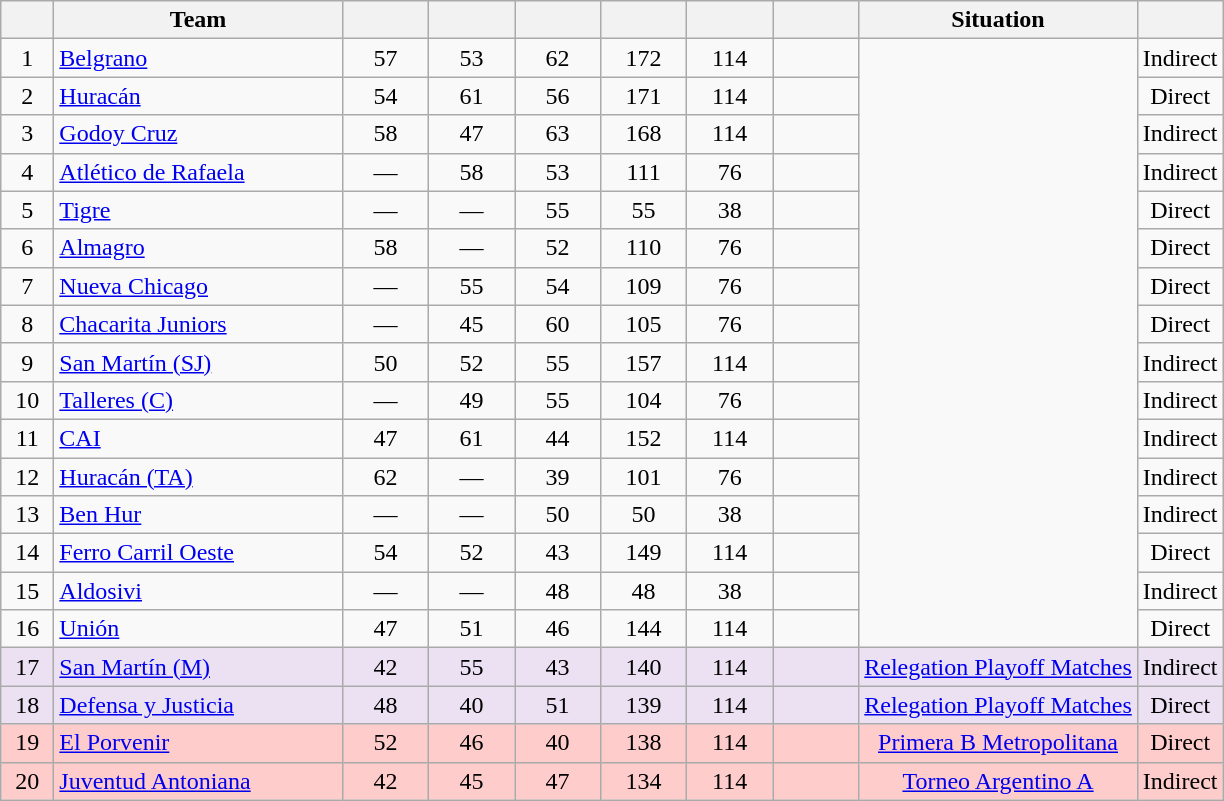<table class="wikitable" style="text-align: center;">
<tr>
<th width=28><br></th>
<th width=185>Team</th>
<th width=50></th>
<th width=50></th>
<th width=50></th>
<th width=50></th>
<th width=50></th>
<th width=50><br></th>
<th>Situation</th>
<th><br></th>
</tr>
<tr>
<td>1</td>
<td align="left"><a href='#'>Belgrano</a></td>
<td>57</td>
<td>53</td>
<td>62</td>
<td>172</td>
<td>114</td>
<td><strong></strong></td>
<td rowspan=16></td>
<td>Indirect</td>
</tr>
<tr>
<td>2</td>
<td align="left"><a href='#'>Huracán</a></td>
<td>54</td>
<td>61</td>
<td>56</td>
<td>171</td>
<td>114</td>
<td><strong></strong></td>
<td>Direct</td>
</tr>
<tr>
<td>3</td>
<td align="left"><a href='#'>Godoy Cruz</a></td>
<td>58</td>
<td>47</td>
<td>63</td>
<td>168</td>
<td>114</td>
<td><strong></strong></td>
<td>Indirect</td>
</tr>
<tr>
<td>4</td>
<td align="left"><a href='#'>Atlético de Rafaela</a></td>
<td>—</td>
<td>58</td>
<td>53</td>
<td>111</td>
<td>76</td>
<td><strong></strong></td>
<td>Indirect</td>
</tr>
<tr>
<td>5</td>
<td align="left"><a href='#'>Tigre</a></td>
<td>—</td>
<td>—</td>
<td>55</td>
<td>55</td>
<td>38</td>
<td><strong></strong></td>
<td>Direct</td>
</tr>
<tr>
<td>6</td>
<td align="left"><a href='#'>Almagro</a></td>
<td>58</td>
<td>—</td>
<td>52</td>
<td>110</td>
<td>76</td>
<td><strong></strong></td>
<td>Direct</td>
</tr>
<tr>
<td>7</td>
<td align="left"><a href='#'>Nueva Chicago</a></td>
<td>—</td>
<td>55</td>
<td>54</td>
<td>109</td>
<td>76</td>
<td><strong></strong></td>
<td>Direct</td>
</tr>
<tr>
<td>8</td>
<td align="left"><a href='#'>Chacarita Juniors</a></td>
<td>—</td>
<td>45</td>
<td>60</td>
<td>105</td>
<td>76</td>
<td><strong></strong></td>
<td>Direct</td>
</tr>
<tr>
<td>9</td>
<td align="left"><a href='#'>San Martín (SJ)</a></td>
<td>50</td>
<td>52</td>
<td>55</td>
<td>157</td>
<td>114</td>
<td><strong></strong></td>
<td>Indirect</td>
</tr>
<tr>
<td>10</td>
<td align="left"><a href='#'>Talleres (C)</a></td>
<td>—</td>
<td>49</td>
<td>55</td>
<td>104</td>
<td>76</td>
<td><strong></strong></td>
<td>Indirect</td>
</tr>
<tr>
<td>11</td>
<td align="left"><a href='#'>CAI</a></td>
<td>47</td>
<td>61</td>
<td>44</td>
<td>152</td>
<td>114</td>
<td><strong></strong></td>
<td>Indirect</td>
</tr>
<tr>
<td>12</td>
<td align="left"><a href='#'>Huracán (TA)</a></td>
<td>62</td>
<td>—</td>
<td>39</td>
<td>101</td>
<td>76</td>
<td><strong></strong></td>
<td>Indirect</td>
</tr>
<tr>
<td>13</td>
<td align="left"><a href='#'>Ben Hur</a></td>
<td>—</td>
<td>—</td>
<td>50</td>
<td>50</td>
<td>38</td>
<td><strong></strong></td>
<td>Indirect</td>
</tr>
<tr>
<td>14</td>
<td align="left"><a href='#'>Ferro Carril Oeste</a></td>
<td>54</td>
<td>52</td>
<td>43</td>
<td>149</td>
<td>114</td>
<td><strong></strong></td>
<td>Direct</td>
</tr>
<tr>
<td>15</td>
<td align="left"><a href='#'>Aldosivi</a></td>
<td>—</td>
<td>—</td>
<td>48</td>
<td>48</td>
<td>38</td>
<td><strong></strong></td>
<td>Indirect</td>
</tr>
<tr>
<td>16</td>
<td align="left"><a href='#'>Unión</a></td>
<td>47</td>
<td>51</td>
<td>46</td>
<td>144</td>
<td>114</td>
<td><strong></strong></td>
<td>Direct</td>
</tr>
<tr bgcolor= #ece0f3>
<td>17</td>
<td align="left"><a href='#'>San Martín (M)</a></td>
<td>42</td>
<td>55</td>
<td>43</td>
<td>140</td>
<td>114</td>
<td><strong></strong></td>
<td><a href='#'>Relegation Playoff Matches</a></td>
<td>Indirect</td>
</tr>
<tr bgcolor= #ece0f3>
<td>18</td>
<td align="left"><a href='#'>Defensa y Justicia</a></td>
<td>48</td>
<td>40</td>
<td>51</td>
<td>139</td>
<td>114</td>
<td><strong></strong></td>
<td><a href='#'>Relegation Playoff Matches</a></td>
<td>Direct</td>
</tr>
<tr bgcolor=#ffcccc>
<td>19</td>
<td align="left"><a href='#'>El Porvenir</a></td>
<td>52</td>
<td>46</td>
<td>40</td>
<td>138</td>
<td>114</td>
<td><strong></strong></td>
<td><a href='#'>Primera B Metropolitana</a></td>
<td>Direct</td>
</tr>
<tr bgcolor=#ffcccc>
<td>20</td>
<td align="left"><a href='#'>Juventud Antoniana</a></td>
<td>42</td>
<td>45</td>
<td>47</td>
<td>134</td>
<td>114</td>
<td><strong></strong></td>
<td><a href='#'>Torneo Argentino A</a></td>
<td>Indirect</td>
</tr>
</table>
